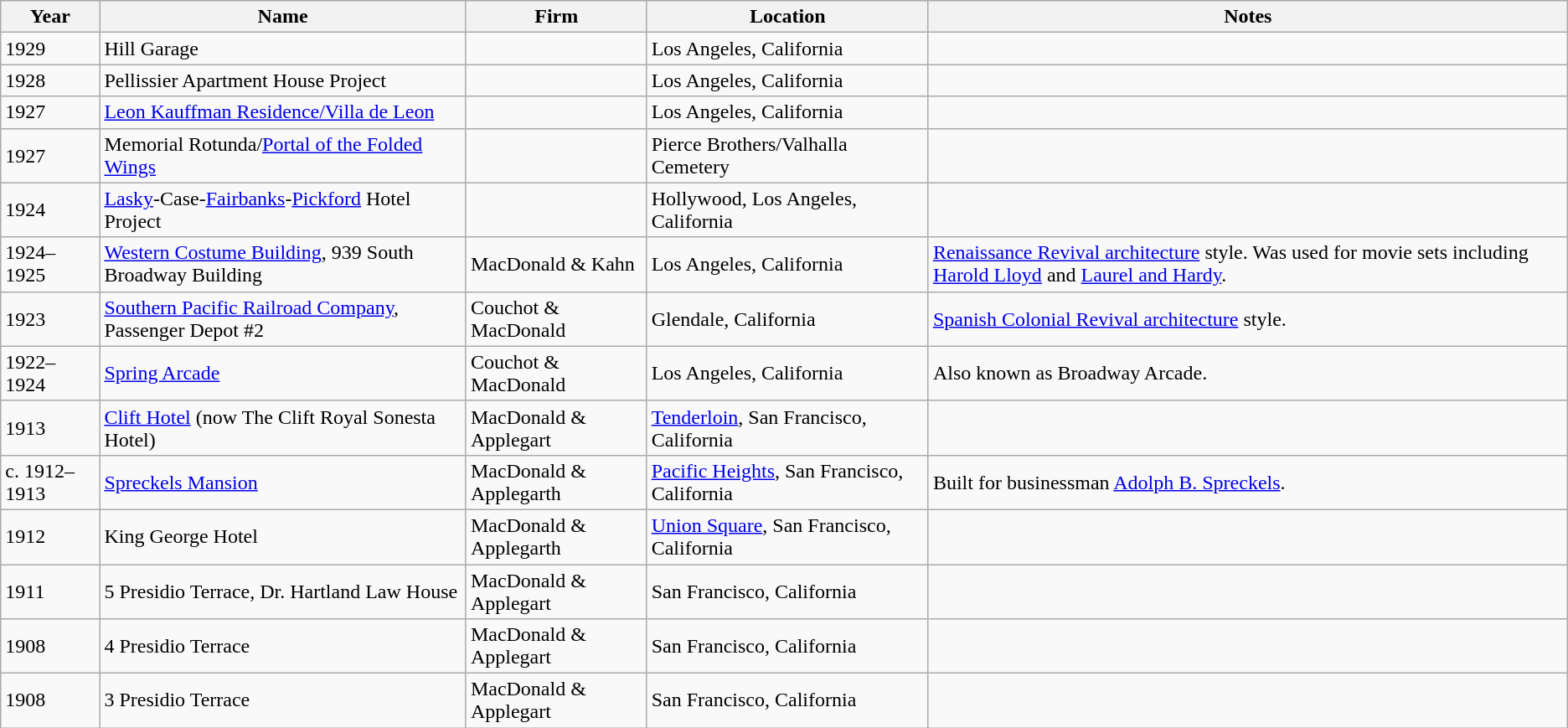<table class="wikitable">
<tr>
<th>Year</th>
<th>Name</th>
<th>Firm</th>
<th>Location</th>
<th>Notes</th>
</tr>
<tr>
<td>1929</td>
<td>Hill Garage</td>
<td></td>
<td>Los Angeles, California</td>
<td></td>
</tr>
<tr>
<td>1928</td>
<td>Pellissier Apartment House Project</td>
<td></td>
<td>Los Angeles, California</td>
<td></td>
</tr>
<tr>
<td>1927</td>
<td><a href='#'>Leon Kauffman Residence/Villa de Leon</a></td>
<td></td>
<td>Los Angeles, California</td>
<td></td>
</tr>
<tr>
<td>1927</td>
<td>Memorial Rotunda/<a href='#'>Portal of the Folded Wings</a></td>
<td></td>
<td>Pierce Brothers/Valhalla Cemetery</td>
<td></td>
</tr>
<tr>
<td>1924</td>
<td><a href='#'>Lasky</a>-Case-<a href='#'>Fairbanks</a>-<a href='#'>Pickford</a> Hotel Project</td>
<td></td>
<td>Hollywood, Los Angeles, California</td>
<td></td>
</tr>
<tr>
<td>1924–1925</td>
<td><a href='#'>Western Costume Building</a>, 939 South Broadway Building</td>
<td>MacDonald & Kahn</td>
<td>Los Angeles, California</td>
<td><a href='#'>Renaissance Revival architecture</a> style. Was used for movie sets including <a href='#'>Harold Lloyd</a> and <a href='#'>Laurel and Hardy</a>.</td>
</tr>
<tr>
<td>1923</td>
<td><a href='#'>Southern Pacific Railroad Company</a>, Passenger Depot #2</td>
<td>Couchot & MacDonald</td>
<td>Glendale, California</td>
<td><a href='#'>Spanish Colonial Revival architecture</a> style.</td>
</tr>
<tr>
<td>1922–1924</td>
<td><a href='#'>Spring Arcade</a></td>
<td>Couchot & MacDonald</td>
<td>Los Angeles, California</td>
<td>Also known as Broadway Arcade.</td>
</tr>
<tr>
<td>1913</td>
<td><a href='#'>Clift Hotel</a> (now The Clift Royal Sonesta Hotel)</td>
<td>MacDonald & Applegart</td>
<td><a href='#'>Tenderloin</a>, San Francisco, California</td>
<td></td>
</tr>
<tr>
<td>c. 1912–1913</td>
<td><a href='#'>Spreckels Mansion</a></td>
<td>MacDonald & Applegarth</td>
<td><a href='#'>Pacific Heights</a>, San Francisco, California</td>
<td>Built for businessman <a href='#'>Adolph B. Spreckels</a>.</td>
</tr>
<tr>
<td>1912</td>
<td>King George Hotel</td>
<td>MacDonald & Applegarth</td>
<td><a href='#'>Union Square</a>, San Francisco, California</td>
<td></td>
</tr>
<tr>
<td>1911</td>
<td>5 Presidio Terrace, Dr. Hartland Law House</td>
<td>MacDonald & Applegart</td>
<td>San Francisco, California</td>
<td></td>
</tr>
<tr>
<td>1908</td>
<td>4 Presidio Terrace</td>
<td>MacDonald & Applegart</td>
<td>San Francisco, California</td>
<td></td>
</tr>
<tr>
<td>1908</td>
<td>3 Presidio Terrace</td>
<td>MacDonald & Applegart</td>
<td>San Francisco, California</td>
<td></td>
</tr>
</table>
